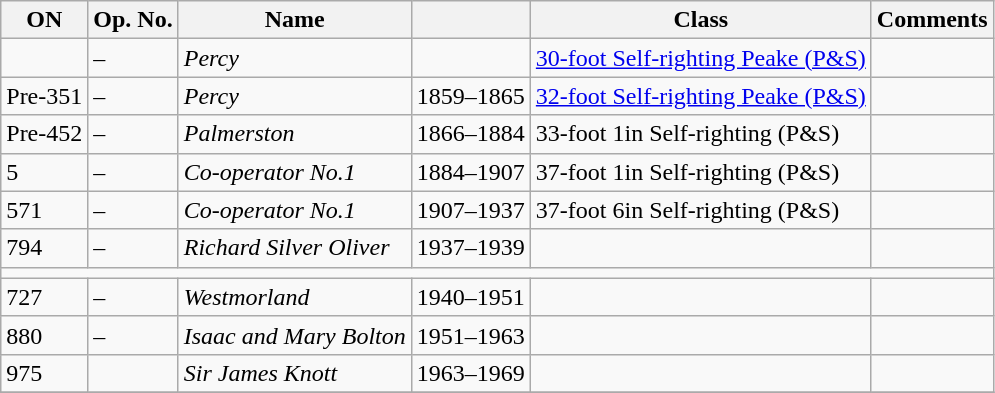<table class="wikitable">
<tr>
<th>ON</th>
<th>Op. No.</th>
<th>Name</th>
<th></th>
<th>Class</th>
<th>Comments</th>
</tr>
<tr>
<td></td>
<td>–</td>
<td><em>Percy</em></td>
<td></td>
<td><a href='#'>30-foot Self-righting Peake (P&S)</a></td>
<td></td>
</tr>
<tr>
<td>Pre-351</td>
<td>–</td>
<td><em>Percy</em></td>
<td>1859–1865</td>
<td><a href='#'>32-foot Self-righting Peake (P&S)</a></td>
<td></td>
</tr>
<tr>
<td>Pre-452</td>
<td>–</td>
<td><em>Palmerston</em></td>
<td>1866–1884</td>
<td>33-foot 1in Self-righting (P&S)</td>
<td></td>
</tr>
<tr>
<td>5</td>
<td>–</td>
<td><em>Co-operator No.1</em></td>
<td>1884–1907</td>
<td>37-foot 1in Self-righting (P&S)</td>
<td></td>
</tr>
<tr>
<td>571</td>
<td>–</td>
<td><em>Co-operator No.1</em></td>
<td>1907–1937</td>
<td>37-foot 6in Self-righting (P&S)</td>
<td></td>
</tr>
<tr>
<td>794</td>
<td>–</td>
<td><em>Richard Silver Oliver</em></td>
<td>1937–1939</td>
<td></td>
<td></td>
</tr>
<tr>
<td colspan=6 style=" text-align: center;"></td>
</tr>
<tr>
<td>727</td>
<td>–</td>
<td><em>Westmorland</em></td>
<td>1940–1951</td>
<td></td>
<td></td>
</tr>
<tr>
<td>880</td>
<td>–</td>
<td><em>Isaac and Mary Bolton</em></td>
<td>1951–1963</td>
<td></td>
<td></td>
</tr>
<tr>
<td>975</td>
<td></td>
<td><em>Sir James Knott</em></td>
<td>1963–1969</td>
<td></td>
<td></td>
</tr>
<tr>
</tr>
</table>
